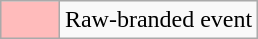<table class="wikitable" style="margin: 0 auto">
<tr>
<td style="background:#FBB; width:2em"></td>
<td Raw (WWE brand)>Raw-branded event</td>
</tr>
</table>
